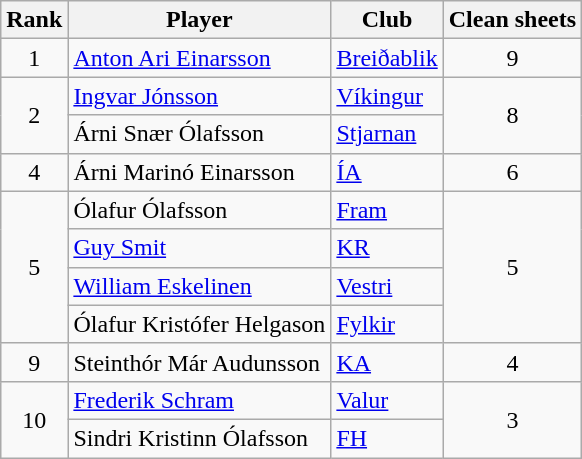<table class="wikitable" style="text-align:center">
<tr>
<th>Rank</th>
<th>Player</th>
<th>Club</th>
<th>Clean sheets</th>
</tr>
<tr>
<td>1</td>
<td align="left"> <a href='#'>Anton Ari Einarsson</a></td>
<td align="left"><a href='#'>Breiðablik</a></td>
<td>9</td>
</tr>
<tr>
<td rowspan=2>2</td>
<td align="left"> <a href='#'>Ingvar Jónsson</a></td>
<td align="left"><a href='#'>Víkingur</a></td>
<td rowspan=2>8</td>
</tr>
<tr>
<td align="left"> Árni Snær Ólafsson</td>
<td align="left"><a href='#'>Stjarnan</a></td>
</tr>
<tr>
<td>4</td>
<td align="left"> Árni Marinó Einarsson</td>
<td align="left"><a href='#'>ÍA</a></td>
<td>6</td>
</tr>
<tr>
<td rowspan=4>5</td>
<td align="left"> Ólafur Ólafsson</td>
<td align="left"><a href='#'>Fram</a></td>
<td rowspan=4>5</td>
</tr>
<tr>
<td align="left"> <a href='#'>Guy Smit</a></td>
<td align="left"><a href='#'>KR</a></td>
</tr>
<tr>
<td align="left"> <a href='#'>William Eskelinen</a></td>
<td align="left"><a href='#'>Vestri</a></td>
</tr>
<tr>
<td align="left"> Ólafur Kristófer Helgason</td>
<td align="left"><a href='#'>Fylkir</a></td>
</tr>
<tr>
<td>9</td>
<td align="left"> Steinthór Már Audunsson</td>
<td align="left"><a href='#'>KA</a></td>
<td>4</td>
</tr>
<tr>
<td rowspan=2>10</td>
<td align="left"> <a href='#'>Frederik Schram</a></td>
<td align="left"><a href='#'>Valur</a></td>
<td rowspan=2>3</td>
</tr>
<tr>
<td align="left"> Sindri Kristinn Ólafsson</td>
<td align="left"><a href='#'>FH</a></td>
</tr>
</table>
